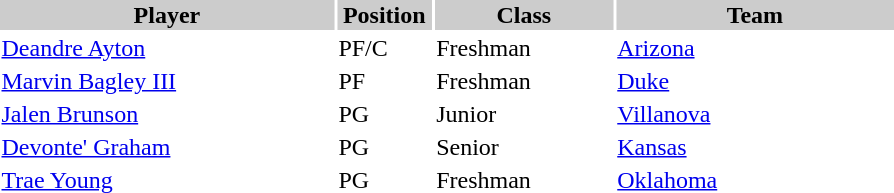<table style="width:600px" "border:'1' 'solid' 'gray'">
<tr>
<th style="background:#ccc; width:30%;">Player</th>
<th style="background:#ccc; width:4%;">Position</th>
<th style="background:#ccc; width:16%;">Class</th>
<th style="background:#ccc; width:25%;">Team</th>
</tr>
<tr>
<td><a href='#'>Deandre Ayton</a></td>
<td>PF/C</td>
<td>Freshman</td>
<td><a href='#'>Arizona</a></td>
</tr>
<tr>
<td><a href='#'>Marvin Bagley III</a></td>
<td>PF</td>
<td>Freshman</td>
<td><a href='#'>Duke</a></td>
</tr>
<tr>
<td><a href='#'>Jalen Brunson</a></td>
<td>PG</td>
<td>Junior</td>
<td><a href='#'>Villanova</a></td>
</tr>
<tr>
<td><a href='#'>Devonte' Graham</a></td>
<td>PG</td>
<td>Senior</td>
<td><a href='#'>Kansas</a></td>
</tr>
<tr>
<td><a href='#'>Trae Young</a></td>
<td>PG</td>
<td>Freshman</td>
<td><a href='#'>Oklahoma</a></td>
</tr>
</table>
